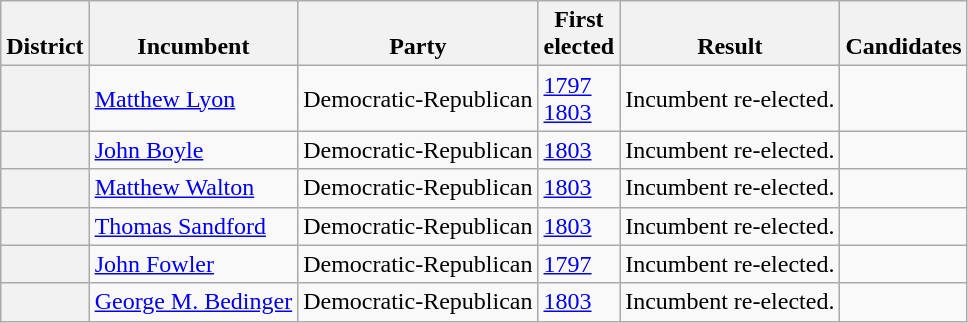<table class=wikitable>
<tr valign=bottom>
<th>District</th>
<th>Incumbent</th>
<th>Party</th>
<th>First<br>elected</th>
<th>Result</th>
<th>Candidates</th>
</tr>
<tr>
<th></th>
<td><a href='#'>Matthew Lyon</a></td>
<td>Democratic-Republican</td>
<td><a href='#'>1797 </a><br><a href='#'>1803</a></td>
<td>Incumbent re-elected.</td>
<td nowrap></td>
</tr>
<tr>
<th></th>
<td><a href='#'>John Boyle</a></td>
<td>Democratic-Republican</td>
<td><a href='#'>1803</a></td>
<td>Incumbent re-elected.</td>
<td nowrap></td>
</tr>
<tr>
<th></th>
<td><a href='#'>Matthew Walton</a></td>
<td>Democratic-Republican</td>
<td><a href='#'>1803</a></td>
<td>Incumbent re-elected.</td>
<td nowrap></td>
</tr>
<tr>
<th></th>
<td><a href='#'>Thomas Sandford</a></td>
<td>Democratic-Republican</td>
<td><a href='#'>1803</a></td>
<td>Incumbent re-elected.</td>
<td nowrap></td>
</tr>
<tr>
<th></th>
<td><a href='#'>John Fowler</a></td>
<td>Democratic-Republican</td>
<td><a href='#'>1797</a></td>
<td>Incumbent re-elected.</td>
<td nowrap></td>
</tr>
<tr>
<th></th>
<td><a href='#'>George M. Bedinger</a></td>
<td>Democratic-Republican</td>
<td><a href='#'>1803</a></td>
<td>Incumbent re-elected.</td>
<td nowrap></td>
</tr>
</table>
